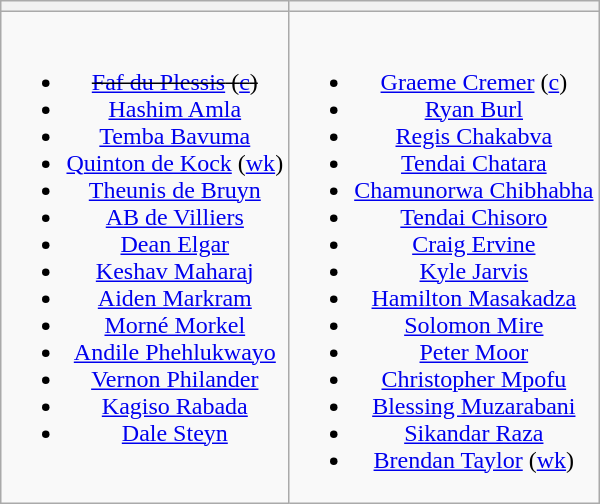<table class="wikitable" style="text-align:center; margin:auto">
<tr>
<th></th>
<th></th>
</tr>
<tr style="vertical-align:top">
<td><br><ul><li><s><a href='#'>Faf du Plessis</a> (<a href='#'>c</a>)</s></li><li><a href='#'>Hashim Amla</a></li><li><a href='#'>Temba Bavuma</a></li><li><a href='#'>Quinton de Kock</a> (<a href='#'>wk</a>)</li><li><a href='#'>Theunis de Bruyn</a></li><li><a href='#'>AB de Villiers</a></li><li><a href='#'>Dean Elgar</a></li><li><a href='#'>Keshav Maharaj</a></li><li><a href='#'>Aiden Markram</a></li><li><a href='#'>Morné Morkel</a></li><li><a href='#'>Andile Phehlukwayo</a></li><li><a href='#'>Vernon Philander</a></li><li><a href='#'>Kagiso Rabada</a></li><li><a href='#'>Dale Steyn</a></li></ul></td>
<td><br><ul><li><a href='#'>Graeme Cremer</a> (<a href='#'>c</a>)</li><li><a href='#'>Ryan Burl</a></li><li><a href='#'>Regis Chakabva</a></li><li><a href='#'>Tendai Chatara</a></li><li><a href='#'>Chamunorwa Chibhabha</a></li><li><a href='#'>Tendai Chisoro</a></li><li><a href='#'>Craig Ervine</a></li><li><a href='#'>Kyle Jarvis</a></li><li><a href='#'>Hamilton Masakadza</a></li><li><a href='#'>Solomon Mire</a></li><li><a href='#'>Peter Moor</a></li><li><a href='#'>Christopher Mpofu</a></li><li><a href='#'>Blessing Muzarabani</a></li><li><a href='#'>Sikandar Raza</a></li><li><a href='#'>Brendan Taylor</a> (<a href='#'>wk</a>)</li></ul></td>
</tr>
</table>
